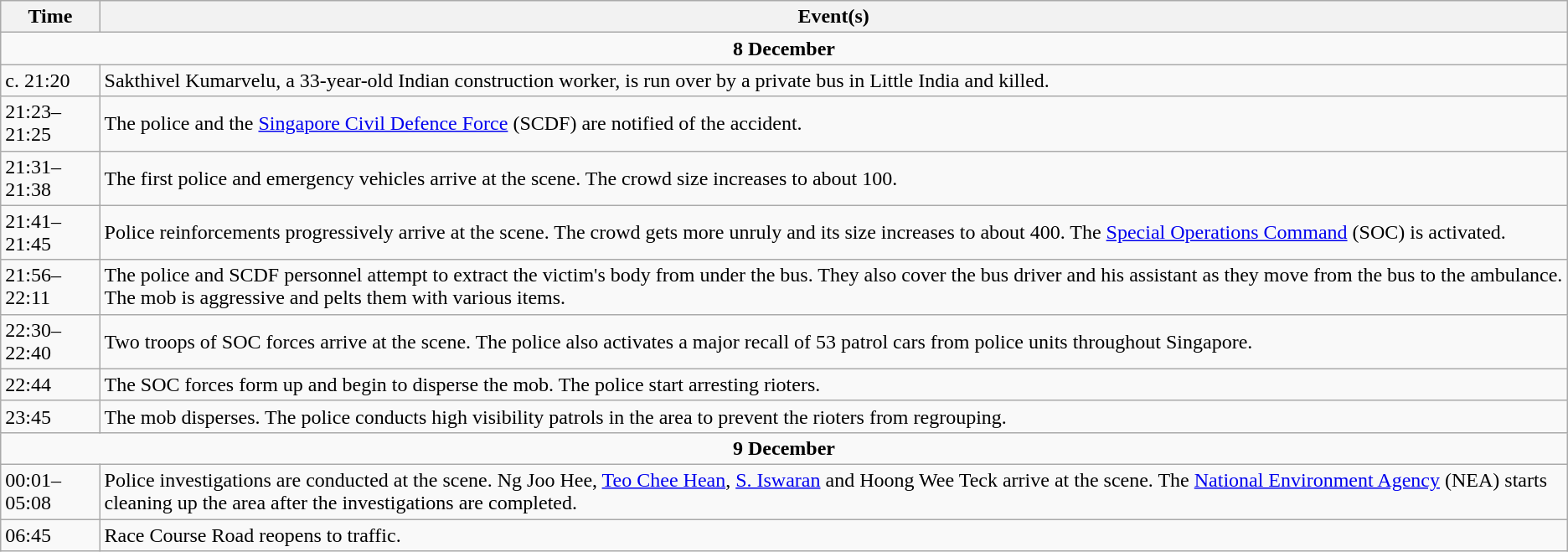<table class="wikitable">
<tr>
<th>Time</th>
<th>Event(s)</th>
</tr>
<tr>
<td colspan=2 align=center><strong>8 December</strong></td>
</tr>
<tr>
<td>c. 21:20</td>
<td>Sakthivel Kumarvelu, a 33-year-old Indian construction worker, is run over by a private bus in Little India and killed.</td>
</tr>
<tr>
<td>21:23–21:25</td>
<td>The police and the <a href='#'>Singapore Civil Defence Force</a> (SCDF) are notified of the accident.</td>
</tr>
<tr>
<td>21:31–21:38</td>
<td>The first police and emergency vehicles arrive at the scene. The crowd size increases to about 100.</td>
</tr>
<tr>
<td>21:41–21:45</td>
<td>Police reinforcements progressively arrive at the scene. The crowd gets more unruly and its size increases to about 400. The <a href='#'>Special Operations Command</a> (SOC) is activated.</td>
</tr>
<tr>
<td>21:56–22:11</td>
<td>The police and SCDF personnel attempt to extract the victim's body from under the bus. They also cover the bus driver and his assistant as they move from the bus to the ambulance. The mob is aggressive and pelts them with various items.</td>
</tr>
<tr>
<td>22:30–22:40</td>
<td>Two troops of SOC forces arrive at the scene. The police also activates a major recall of 53 patrol cars from police units throughout Singapore.</td>
</tr>
<tr>
<td>22:44</td>
<td>The SOC forces form up and begin to disperse the mob. The police start arresting rioters.</td>
</tr>
<tr>
<td>23:45</td>
<td>The mob disperses. The police conducts high visibility patrols in the area to prevent the rioters from regrouping.</td>
</tr>
<tr>
<td colspan=2 align=center><strong>9 December</strong></td>
</tr>
<tr>
<td>00:01–05:08</td>
<td>Police investigations are conducted at the scene. Ng Joo Hee, <a href='#'>Teo Chee Hean</a>, <a href='#'>S. Iswaran</a> and Hoong Wee Teck arrive at the scene. The <a href='#'>National Environment Agency</a> (NEA) starts cleaning up the area after the investigations are completed.</td>
</tr>
<tr>
<td>06:45</td>
<td>Race Course Road reopens to traffic.</td>
</tr>
</table>
